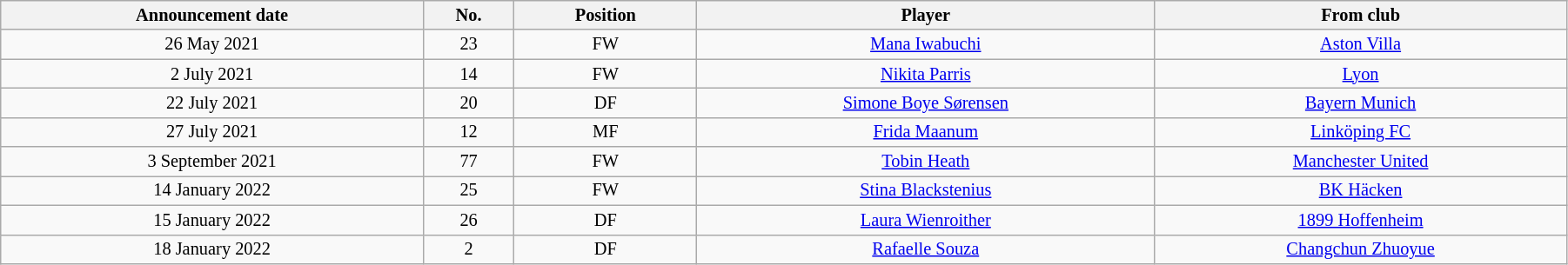<table class="wikitable sortable" style="width:95%; text-align:center; font-size:85%; text-align:centre;">
<tr>
<th>Announcement date</th>
<th>No.</th>
<th>Position</th>
<th>Player</th>
<th>From club</th>
</tr>
<tr>
<td>26 May 2021</td>
<td>23</td>
<td>FW</td>
<td> <a href='#'>Mana Iwabuchi</a></td>
<td> <a href='#'>Aston Villa</a></td>
</tr>
<tr>
<td>2 July 2021</td>
<td>14</td>
<td>FW</td>
<td> <a href='#'>Nikita Parris</a></td>
<td> <a href='#'>Lyon</a></td>
</tr>
<tr>
<td>22 July 2021</td>
<td>20</td>
<td>DF</td>
<td> <a href='#'>Simone Boye Sørensen</a></td>
<td> <a href='#'>Bayern Munich</a></td>
</tr>
<tr>
<td>27 July 2021</td>
<td>12</td>
<td>MF</td>
<td> <a href='#'>Frida Maanum</a></td>
<td> <a href='#'>Linköping FC</a></td>
</tr>
<tr>
<td>3 September 2021</td>
<td>77</td>
<td>FW</td>
<td> <a href='#'>Tobin Heath</a></td>
<td> <a href='#'>Manchester United</a></td>
</tr>
<tr>
<td>14 January 2022</td>
<td>25</td>
<td>FW</td>
<td> <a href='#'>Stina Blackstenius</a></td>
<td> <a href='#'>BK Häcken</a></td>
</tr>
<tr>
<td>15 January 2022</td>
<td>26</td>
<td>DF</td>
<td> <a href='#'>Laura Wienroither</a></td>
<td> <a href='#'>1899 Hoffenheim</a></td>
</tr>
<tr>
<td>18 January 2022</td>
<td>2</td>
<td>DF</td>
<td> <a href='#'>Rafaelle Souza</a></td>
<td> <a href='#'>Changchun Zhuoyue</a></td>
</tr>
</table>
